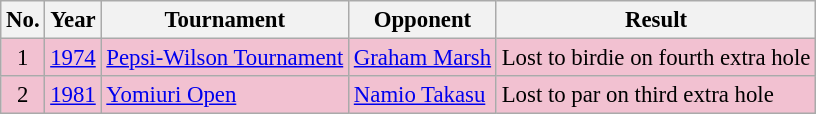<table class="wikitable" style="font-size:95%;">
<tr>
<th>No.</th>
<th>Year</th>
<th>Tournament</th>
<th>Opponent</th>
<th>Result</th>
</tr>
<tr style="background:#F2C1D1;">
<td align=center>1</td>
<td><a href='#'>1974</a></td>
<td><a href='#'>Pepsi-Wilson Tournament</a></td>
<td> <a href='#'>Graham Marsh</a></td>
<td>Lost to birdie on fourth extra hole</td>
</tr>
<tr style="background:#F2C1D1;">
<td align=center>2</td>
<td><a href='#'>1981</a></td>
<td><a href='#'>Yomiuri Open</a></td>
<td> <a href='#'>Namio Takasu</a></td>
<td>Lost to par on third extra hole</td>
</tr>
</table>
